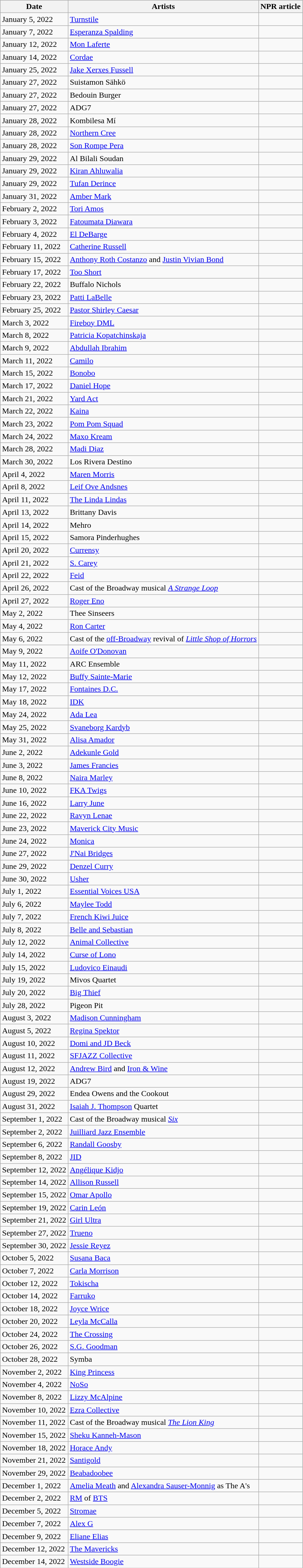<table class="wikitable sortable mw-collapsible mw-collapsed">
<tr>
<th scope="col" data-sort-type="usLongDate">Date</th>
<th scope="col">Artists</th>
<th scope="col" class="unsortable">NPR article</th>
</tr>
<tr>
<td>January 5, 2022</td>
<td><a href='#'>Turnstile</a></td>
<td></td>
</tr>
<tr>
<td>January 7, 2022</td>
<td><a href='#'>Esperanza Spalding</a></td>
<td></td>
</tr>
<tr>
<td>January 12, 2022</td>
<td><a href='#'>Mon Laferte</a></td>
<td></td>
</tr>
<tr>
<td>January 14, 2022</td>
<td><a href='#'>Cordae</a></td>
<td></td>
</tr>
<tr>
<td>January 25, 2022</td>
<td><a href='#'>Jake Xerxes Fussell</a></td>
<td></td>
</tr>
<tr>
<td>January 27, 2022</td>
<td>Suistamon Sähkö</td>
<td></td>
</tr>
<tr>
<td>January 27, 2022</td>
<td>Bedouin Burger</td>
<td></td>
</tr>
<tr>
<td>January 27, 2022</td>
<td>ADG7</td>
<td></td>
</tr>
<tr>
<td>January 28, 2022</td>
<td>Kombilesa Mí</td>
<td></td>
</tr>
<tr>
<td>January 28, 2022</td>
<td><a href='#'>Northern Cree</a></td>
<td></td>
</tr>
<tr>
<td>January 28, 2022</td>
<td><a href='#'>Son Rompe Pera</a></td>
<td></td>
</tr>
<tr>
<td>January 29, 2022</td>
<td>Al Bilali Soudan</td>
<td></td>
</tr>
<tr>
<td>January 29, 2022</td>
<td><a href='#'>Kiran Ahluwalia</a></td>
<td></td>
</tr>
<tr>
<td>January 29, 2022</td>
<td><a href='#'>Tufan Derince</a></td>
<td></td>
</tr>
<tr>
<td>January 31, 2022</td>
<td><a href='#'>Amber Mark</a></td>
<td></td>
</tr>
<tr>
<td>February 2, 2022</td>
<td><a href='#'>Tori Amos</a></td>
<td></td>
</tr>
<tr>
<td>February 3, 2022</td>
<td><a href='#'>Fatoumata Diawara</a></td>
<td></td>
</tr>
<tr>
<td>February 4, 2022</td>
<td><a href='#'>El DeBarge</a></td>
<td></td>
</tr>
<tr>
<td>February 11, 2022</td>
<td><a href='#'>Catherine Russell</a></td>
<td></td>
</tr>
<tr>
<td>February 15, 2022</td>
<td><a href='#'>Anthony Roth Costanzo</a> and <a href='#'>Justin Vivian Bond</a></td>
<td></td>
</tr>
<tr>
<td>February 17, 2022</td>
<td><a href='#'>Too Short</a></td>
<td></td>
</tr>
<tr>
<td>February 22, 2022</td>
<td>Buffalo Nichols</td>
<td></td>
</tr>
<tr>
<td>February 23, 2022</td>
<td><a href='#'>Patti LaBelle</a></td>
<td></td>
</tr>
<tr>
<td>February 25, 2022</td>
<td><a href='#'>Pastor Shirley Caesar</a></td>
<td></td>
</tr>
<tr>
<td>March 3, 2022</td>
<td><a href='#'>Fireboy DML</a></td>
<td></td>
</tr>
<tr>
<td>March 8, 2022</td>
<td><a href='#'>Patricia Kopatchinskaja</a></td>
<td></td>
</tr>
<tr>
<td>March 9, 2022</td>
<td><a href='#'>Abdullah Ibrahim</a></td>
<td></td>
</tr>
<tr>
<td>March 11, 2022</td>
<td><a href='#'>Camilo</a></td>
<td></td>
</tr>
<tr>
<td>March 15, 2022</td>
<td><a href='#'>Bonobo</a></td>
<td></td>
</tr>
<tr>
<td>March 17, 2022</td>
<td><a href='#'>Daniel Hope</a></td>
<td></td>
</tr>
<tr>
<td>March 21, 2022</td>
<td><a href='#'>Yard Act</a></td>
<td></td>
</tr>
<tr>
<td>March 22, 2022</td>
<td><a href='#'>Kaina</a></td>
<td></td>
</tr>
<tr>
<td>March 23, 2022</td>
<td><a href='#'>Pom Pom Squad</a></td>
<td></td>
</tr>
<tr>
<td>March 24, 2022</td>
<td><a href='#'>Maxo Kream</a></td>
<td></td>
</tr>
<tr>
<td>March 28, 2022</td>
<td><a href='#'>Madi Diaz</a></td>
<td></td>
</tr>
<tr>
<td>March 30, 2022</td>
<td>Los Rivera Destino</td>
<td></td>
</tr>
<tr>
<td>April 4, 2022</td>
<td><a href='#'>Maren Morris</a></td>
<td></td>
</tr>
<tr>
<td>April 8, 2022</td>
<td><a href='#'>Leif Ove Andsnes</a></td>
<td></td>
</tr>
<tr>
<td>April 11, 2022</td>
<td data-sort-value="Linda Lindas, The"><a href='#'>The Linda Lindas</a></td>
<td></td>
</tr>
<tr>
<td>April 13, 2022</td>
<td>Brittany Davis</td>
<td></td>
</tr>
<tr>
<td>April 14, 2022</td>
<td>Mehro</td>
<td></td>
</tr>
<tr>
<td>April 15, 2022</td>
<td>Samora Pinderhughes</td>
<td></td>
</tr>
<tr>
<td>April 20, 2022</td>
<td><a href='#'>Currensy</a></td>
<td></td>
</tr>
<tr>
<td>April 21, 2022</td>
<td><a href='#'>S. Carey</a></td>
<td></td>
</tr>
<tr>
<td>April 22, 2022</td>
<td><a href='#'>Feid</a></td>
<td></td>
</tr>
<tr>
<td>April 26, 2022</td>
<td data-sort-value="A Strange Loop">Cast of the Broadway musical <em><a href='#'>A Strange Loop</a></em></td>
<td></td>
</tr>
<tr>
<td>April 27, 2022</td>
<td><a href='#'>Roger Eno</a></td>
<td></td>
</tr>
<tr>
<td>May 2, 2022</td>
<td>Thee Sinseers</td>
<td></td>
</tr>
<tr>
<td>May 4, 2022</td>
<td><a href='#'>Ron Carter</a></td>
<td></td>
</tr>
<tr>
<td>May 6, 2022</td>
<td data-sort-value="Little Shop of Horrors">Cast of the <a href='#'>off-Broadway</a> revival of <em><a href='#'>Little Shop of Horrors</a></em></td>
<td></td>
</tr>
<tr>
<td>May 9, 2022</td>
<td><a href='#'>Aoife O'Donovan</a></td>
<td></td>
</tr>
<tr>
<td>May 11, 2022</td>
<td>ARC Ensemble</td>
<td></td>
</tr>
<tr>
<td>May 12, 2022</td>
<td><a href='#'>Buffy Sainte-Marie</a></td>
<td></td>
</tr>
<tr>
<td>May 17, 2022</td>
<td><a href='#'>Fontaines D.C.</a></td>
<td></td>
</tr>
<tr>
<td>May 18, 2022</td>
<td><a href='#'>IDK</a></td>
<td></td>
</tr>
<tr>
<td>May 24, 2022</td>
<td><a href='#'>Ada Lea</a></td>
<td></td>
</tr>
<tr>
<td>May 25, 2022</td>
<td><a href='#'>Svaneborg Kardyb</a></td>
<td></td>
</tr>
<tr>
<td>May 31, 2022</td>
<td><a href='#'>Alisa Amador</a></td>
<td></td>
</tr>
<tr>
<td>June 2, 2022</td>
<td><a href='#'>Adekunle Gold</a></td>
<td></td>
</tr>
<tr>
<td>June 3, 2022</td>
<td><a href='#'>James Francies</a></td>
<td></td>
</tr>
<tr>
<td>June 8, 2022</td>
<td><a href='#'>Naira Marley</a></td>
<td></td>
</tr>
<tr>
<td>June 10, 2022</td>
<td><a href='#'>FKA Twigs</a></td>
<td></td>
</tr>
<tr>
<td>June 16, 2022</td>
<td><a href='#'>Larry June</a></td>
<td></td>
</tr>
<tr>
<td>June 22, 2022</td>
<td><a href='#'>Ravyn Lenae</a></td>
<td></td>
</tr>
<tr>
<td>June 23, 2022</td>
<td><a href='#'>Maverick City Music</a></td>
<td></td>
</tr>
<tr>
<td>June 24, 2022</td>
<td><a href='#'>Monica</a></td>
<td></td>
</tr>
<tr>
<td>June 27, 2022</td>
<td><a href='#'>J'Nai Bridges</a></td>
<td></td>
</tr>
<tr>
<td>June 29, 2022</td>
<td><a href='#'>Denzel Curry</a></td>
<td></td>
</tr>
<tr>
<td>June 30, 2022</td>
<td><a href='#'>Usher</a></td>
<td></td>
</tr>
<tr>
<td>July 1, 2022</td>
<td><a href='#'>Essential Voices USA</a></td>
<td></td>
</tr>
<tr>
<td>July 6, 2022</td>
<td><a href='#'>Maylee Todd</a></td>
<td></td>
</tr>
<tr>
<td>July 7, 2022</td>
<td><a href='#'>French Kiwi Juice</a></td>
<td></td>
</tr>
<tr>
<td>July 8, 2022</td>
<td><a href='#'>Belle and Sebastian</a></td>
<td></td>
</tr>
<tr>
<td>July 12, 2022</td>
<td><a href='#'>Animal Collective</a></td>
<td></td>
</tr>
<tr>
<td>July 14, 2022</td>
<td><a href='#'>Curse of Lono</a></td>
<td></td>
</tr>
<tr>
<td>July 15, 2022</td>
<td><a href='#'>Ludovico Einaudi</a></td>
<td></td>
</tr>
<tr>
<td>July 19, 2022</td>
<td>Mivos Quartet</td>
<td></td>
</tr>
<tr>
<td>July 20, 2022</td>
<td><a href='#'>Big Thief</a></td>
<td></td>
</tr>
<tr>
<td>July 28, 2022</td>
<td>Pigeon Pit</td>
<td></td>
</tr>
<tr>
<td>August 3, 2022</td>
<td><a href='#'>Madison Cunningham</a></td>
<td></td>
</tr>
<tr>
<td>August 5, 2022</td>
<td><a href='#'>Regina Spektor</a></td>
<td></td>
</tr>
<tr>
<td>August 10, 2022</td>
<td><a href='#'>Domi and JD Beck</a></td>
<td></td>
</tr>
<tr>
<td>August 11, 2022</td>
<td><a href='#'>SFJAZZ Collective</a></td>
<td></td>
</tr>
<tr>
<td>August 12, 2022</td>
<td><a href='#'>Andrew Bird</a> and <a href='#'>Iron & Wine</a></td>
<td></td>
</tr>
<tr>
<td>August 19, 2022</td>
<td>ADG7</td>
<td></td>
</tr>
<tr>
<td>August 29, 2022</td>
<td>Endea Owens and the Cookout</td>
<td></td>
</tr>
<tr>
<td>August 31, 2022</td>
<td><a href='#'>Isaiah J. Thompson</a> Quartet</td>
<td></td>
</tr>
<tr>
<td>September 1, 2022</td>
<td data-sort-value="Six">Cast of the Broadway musical <em><a href='#'>Six</a></em></td>
<td></td>
</tr>
<tr>
<td>September 2, 2022</td>
<td><a href='#'>Juilliard Jazz Ensemble</a></td>
<td></td>
</tr>
<tr>
<td>September 6, 2022</td>
<td><a href='#'>Randall Goosby</a></td>
<td></td>
</tr>
<tr>
<td>September 8, 2022</td>
<td><a href='#'>JID</a></td>
<td></td>
</tr>
<tr>
<td>September 12, 2022</td>
<td><a href='#'>Angélique Kidjo</a></td>
<td></td>
</tr>
<tr>
<td>September 14, 2022</td>
<td><a href='#'>Allison Russell</a></td>
<td></td>
</tr>
<tr>
<td>September 15, 2022</td>
<td><a href='#'>Omar Apollo</a></td>
<td></td>
</tr>
<tr>
<td>September 19, 2022</td>
<td><a href='#'>Carin León</a></td>
<td></td>
</tr>
<tr>
<td>September 21, 2022</td>
<td><a href='#'>Girl Ultra</a></td>
<td></td>
</tr>
<tr>
<td>September 27, 2022</td>
<td><a href='#'>Trueno</a></td>
<td></td>
</tr>
<tr>
<td>September 30, 2022</td>
<td><a href='#'>Jessie Reyez</a></td>
<td></td>
</tr>
<tr>
<td>October 5, 2022</td>
<td><a href='#'>Susana Baca</a></td>
<td></td>
</tr>
<tr>
<td>October 7, 2022</td>
<td><a href='#'>Carla Morrison</a></td>
<td></td>
</tr>
<tr>
<td>October 12, 2022</td>
<td><a href='#'>Tokischa</a></td>
<td></td>
</tr>
<tr>
<td>October 14, 2022</td>
<td><a href='#'>Farruko</a></td>
<td></td>
</tr>
<tr>
<td>October 18, 2022</td>
<td><a href='#'>Joyce Wrice</a></td>
<td></td>
</tr>
<tr>
<td>October 20, 2022</td>
<td><a href='#'>Leyla McCalla</a></td>
<td></td>
</tr>
<tr>
<td>October 24, 2022</td>
<td><a href='#'>The Crossing</a></td>
<td></td>
</tr>
<tr>
<td>October 26, 2022</td>
<td><a href='#'>S.G. Goodman</a></td>
<td></td>
</tr>
<tr>
<td>October 28, 2022</td>
<td>Symba</td>
<td></td>
</tr>
<tr>
<td>November 2, 2022</td>
<td><a href='#'>King Princess</a></td>
<td></td>
</tr>
<tr>
<td>November 4, 2022</td>
<td><a href='#'>NoSo</a></td>
<td></td>
</tr>
<tr>
<td>November 8, 2022</td>
<td><a href='#'>Lizzy McAlpine</a></td>
<td></td>
</tr>
<tr>
<td>November 10, 2022</td>
<td><a href='#'>Ezra Collective</a></td>
<td></td>
</tr>
<tr>
<td>November 11, 2022</td>
<td data-sort-value="Lion King, The">Cast of the Broadway musical <em><a href='#'>The Lion King</a></em></td>
<td></td>
</tr>
<tr>
<td>November 15, 2022</td>
<td><a href='#'>Sheku Kanneh-Mason</a></td>
<td></td>
</tr>
<tr>
<td>November 18, 2022</td>
<td><a href='#'>Horace Andy</a></td>
<td></td>
</tr>
<tr>
<td>November 21, 2022</td>
<td><a href='#'>Santigold</a></td>
<td></td>
</tr>
<tr>
<td>November 29, 2022</td>
<td><a href='#'>Beabadoobee</a></td>
<td></td>
</tr>
<tr>
<td>December 1, 2022</td>
<td data-sort-value="A's, The"><a href='#'>Amelia Meath</a> and <a href='#'>Alexandra Sauser-Monnig</a> as The A's</td>
<td></td>
</tr>
<tr>
<td>December 2, 2022</td>
<td><a href='#'>RM</a> of <a href='#'>BTS</a></td>
<td></td>
</tr>
<tr>
<td>December 5, 2022</td>
<td><a href='#'>Stromae</a></td>
<td></td>
</tr>
<tr>
<td>December 7, 2022</td>
<td><a href='#'>Alex G</a></td>
<td></td>
</tr>
<tr>
<td>December 9, 2022</td>
<td><a href='#'>Eliane Elias</a></td>
<td></td>
</tr>
<tr>
<td>December 12, 2022</td>
<td data-sort-value="Mavericks, The"><a href='#'>The Mavericks</a></td>
<td></td>
</tr>
<tr>
<td>December 14, 2022</td>
<td><a href='#'>Westside Boogie</a></td>
<td></td>
</tr>
</table>
